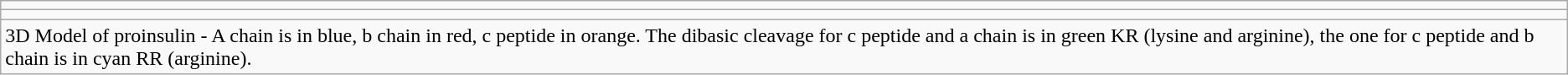<table class="wikitable">
<tr>
<td></td>
</tr>
<tr>
<td></td>
</tr>
<tr>
<td 3D Model of proinsulin - A chain is in blue, b chain in red, c peptide in orange. The dibasic cleavage for c peptide and a chain is in green KR (lysine and arginine), the one for c peptide and b chain is in cyan RR (arginine).>3D Model of proinsulin - A chain is in blue, b chain in red, c peptide in orange. The dibasic cleavage for c peptide and a chain is in green KR (lysine and arginine), the one for c peptide and b chain is in cyan RR (arginine).</td>
</tr>
</table>
